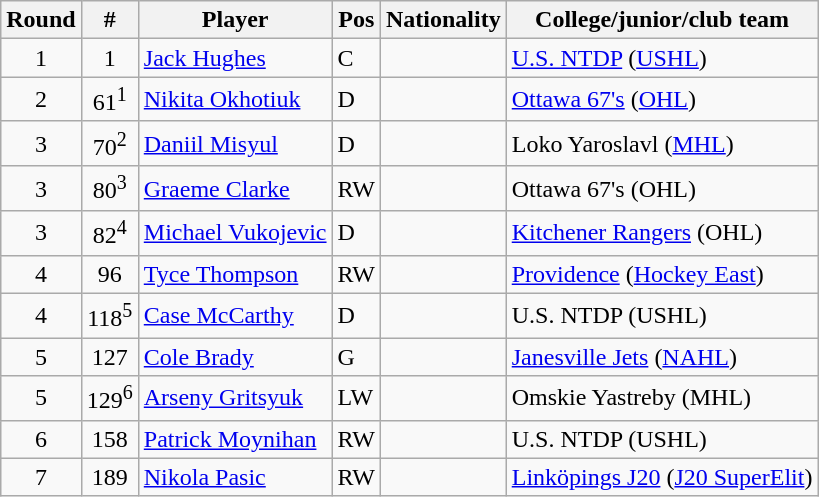<table class="wikitable">
<tr>
<th>Round</th>
<th>#</th>
<th>Player</th>
<th>Pos</th>
<th>Nationality</th>
<th>College/junior/club team</th>
</tr>
<tr>
<td style="text-align:center;">1</td>
<td style="text-align:center;">1</td>
<td><a href='#'>Jack Hughes</a></td>
<td>C</td>
<td></td>
<td><a href='#'>U.S. NTDP</a> (<a href='#'>USHL</a>)</td>
</tr>
<tr>
<td style="text-align:center;">2</td>
<td style="text-align:center;">61<sup>1</sup></td>
<td><a href='#'>Nikita Okhotiuk</a></td>
<td>D</td>
<td></td>
<td><a href='#'>Ottawa 67's</a> (<a href='#'>OHL</a>)</td>
</tr>
<tr>
<td style="text-align:center;">3</td>
<td style="text-align:center;">70<sup>2</sup></td>
<td><a href='#'>Daniil Misyul</a></td>
<td>D</td>
<td></td>
<td>Loko Yaroslavl (<a href='#'>MHL</a>)</td>
</tr>
<tr>
<td style="text-align:center;">3</td>
<td style="text-align:center;">80<sup>3</sup></td>
<td><a href='#'>Graeme Clarke</a></td>
<td>RW</td>
<td></td>
<td>Ottawa 67's (OHL)</td>
</tr>
<tr>
<td style="text-align:center;">3</td>
<td style="text-align:center;">82<sup>4</sup></td>
<td><a href='#'>Michael Vukojevic</a></td>
<td>D</td>
<td></td>
<td><a href='#'>Kitchener Rangers</a> (OHL)</td>
</tr>
<tr>
<td style="text-align:center;">4</td>
<td style="text-align:center;">96</td>
<td><a href='#'>Tyce Thompson</a></td>
<td>RW</td>
<td></td>
<td><a href='#'>Providence</a> (<a href='#'>Hockey East</a>)</td>
</tr>
<tr>
<td style="text-align:center;">4</td>
<td style="text-align:center;">118<sup>5</sup></td>
<td><a href='#'>Case McCarthy</a></td>
<td>D</td>
<td></td>
<td>U.S. NTDP (USHL)</td>
</tr>
<tr>
<td style="text-align:center;">5</td>
<td style="text-align:center;">127</td>
<td><a href='#'>Cole Brady</a></td>
<td>G</td>
<td></td>
<td><a href='#'>Janesville Jets</a> (<a href='#'>NAHL</a>)</td>
</tr>
<tr>
<td style="text-align:center;">5</td>
<td style="text-align:center;">129<sup>6</sup></td>
<td><a href='#'>Arseny Gritsyuk</a></td>
<td>LW</td>
<td></td>
<td>Omskie Yastreby (MHL)</td>
</tr>
<tr>
<td style="text-align:center;">6</td>
<td style="text-align:center;">158</td>
<td><a href='#'>Patrick Moynihan</a></td>
<td>RW</td>
<td></td>
<td>U.S. NTDP (USHL)</td>
</tr>
<tr>
<td style="text-align:center;">7</td>
<td style="text-align:center;">189</td>
<td><a href='#'>Nikola Pasic</a></td>
<td>RW</td>
<td></td>
<td><a href='#'>Linköpings J20</a> (<a href='#'>J20 SuperElit</a>)</td>
</tr>
</table>
